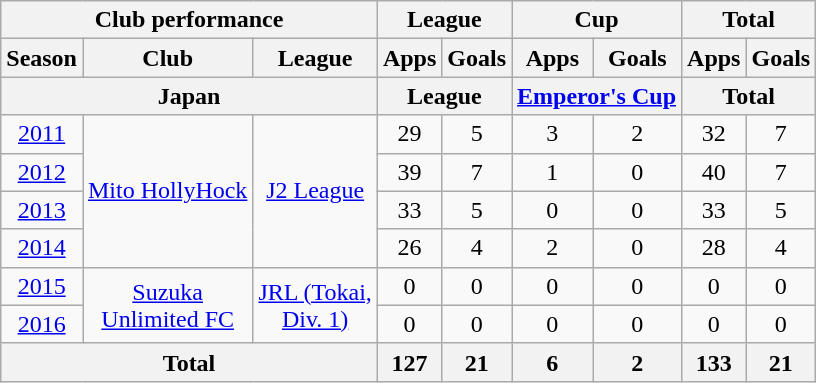<table class="wikitable" style="text-align:center;">
<tr>
<th colspan=3>Club performance</th>
<th colspan=2>League</th>
<th colspan=2>Cup</th>
<th colspan=2>Total</th>
</tr>
<tr>
<th>Season</th>
<th>Club</th>
<th>League</th>
<th>Apps</th>
<th>Goals</th>
<th>Apps</th>
<th>Goals</th>
<th>Apps</th>
<th>Goals</th>
</tr>
<tr>
<th colspan=3>Japan</th>
<th colspan=2>League</th>
<th colspan=2><a href='#'>Emperor's Cup</a></th>
<th colspan=2>Total</th>
</tr>
<tr>
<td><a href='#'>2011</a></td>
<td rowspan="4"><a href='#'>Mito HollyHock</a></td>
<td rowspan="4"><a href='#'>J2 League</a></td>
<td>29</td>
<td>5</td>
<td>3</td>
<td>2</td>
<td>32</td>
<td>7</td>
</tr>
<tr>
<td><a href='#'>2012</a></td>
<td>39</td>
<td>7</td>
<td>1</td>
<td>0</td>
<td>40</td>
<td>7</td>
</tr>
<tr>
<td><a href='#'>2013</a></td>
<td>33</td>
<td>5</td>
<td>0</td>
<td>0</td>
<td>33</td>
<td>5</td>
</tr>
<tr>
<td><a href='#'>2014</a></td>
<td>26</td>
<td>4</td>
<td>2</td>
<td>0</td>
<td>28</td>
<td>4</td>
</tr>
<tr>
<td><a href='#'>2015</a></td>
<td rowspan="2"><a href='#'>Suzuka<br>Unlimited FC</a></td>
<td rowspan="2"><a href='#'>JRL (Tokai,<br>Div. 1)</a></td>
<td>0</td>
<td>0</td>
<td>0</td>
<td>0</td>
<td>0</td>
<td>0</td>
</tr>
<tr>
<td><a href='#'>2016</a></td>
<td>0</td>
<td>0</td>
<td>0</td>
<td>0</td>
<td>0</td>
<td>0</td>
</tr>
<tr>
<th colspan=3>Total</th>
<th>127</th>
<th>21</th>
<th>6</th>
<th>2</th>
<th>133</th>
<th>21</th>
</tr>
</table>
